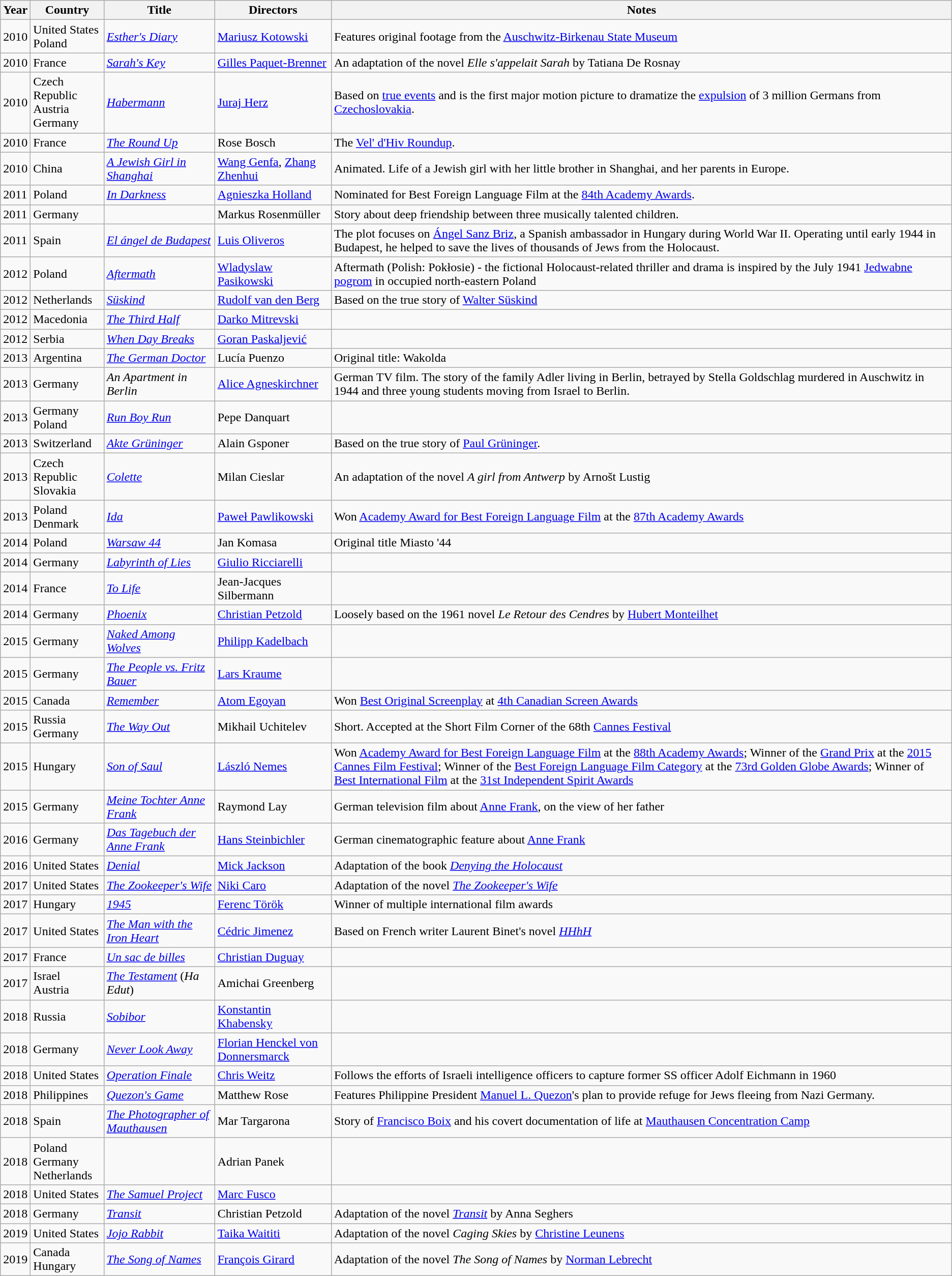<table class="wikitable sortable">
<tr>
<th>Year</th>
<th>Country</th>
<th>Title</th>
<th>Directors</th>
<th>Notes</th>
</tr>
<tr>
<td>2010</td>
<td>United States<br>Poland</td>
<td><em><a href='#'>Esther's Diary</a></em></td>
<td><a href='#'>Mariusz Kotowski</a></td>
<td>Features original footage from the <a href='#'>Auschwitz-Birkenau State Museum</a></td>
</tr>
<tr>
<td>2010</td>
<td>France</td>
<td><em><a href='#'>Sarah's Key</a></em></td>
<td><a href='#'>Gilles Paquet-Brenner</a></td>
<td>An adaptation of the novel <em>Elle s'appelait Sarah</em> by Tatiana De Rosnay</td>
</tr>
<tr>
<td>2010</td>
<td>Czech Republic<br>Austria<br>Germany</td>
<td><em><a href='#'>Habermann</a></em></td>
<td><a href='#'>Juraj Herz</a></td>
<td>Based on <a href='#'>true events</a> and is the first major motion picture to dramatize the <a href='#'>expulsion</a> of 3 million Germans from <a href='#'>Czechoslovakia</a>.</td>
</tr>
<tr>
<td>2010</td>
<td>France</td>
<td><em><a href='#'>The Round Up</a></em></td>
<td>Rose Bosch</td>
<td>The <a href='#'>Vel' d'Hiv Roundup</a>.</td>
</tr>
<tr>
<td>2010</td>
<td>China</td>
<td><em><a href='#'>A Jewish Girl in Shanghai</a></em></td>
<td><a href='#'>Wang Genfa</a>, <a href='#'>Zhang Zhenhui</a></td>
<td>Animated. Life of a Jewish girl with her little brother in Shanghai, and her parents in Europe.</td>
</tr>
<tr>
<td>2011</td>
<td>Poland</td>
<td><em><a href='#'>In Darkness</a></em></td>
<td><a href='#'>Agnieszka Holland</a></td>
<td>Nominated for Best Foreign Language Film at the <a href='#'>84th Academy Awards</a>.</td>
</tr>
<tr>
<td>2011</td>
<td>Germany</td>
<td><em></em></td>
<td>Markus Rosenmüller</td>
<td>Story about deep friendship between three musically talented children.</td>
</tr>
<tr>
<td>2011</td>
<td>Spain</td>
<td><em><a href='#'>El ángel de Budapest</a></em></td>
<td><a href='#'>Luis Oliveros</a></td>
<td>The plot focuses on <a href='#'>Ángel Sanz Briz</a>, a Spanish ambassador in Hungary during World War II. Operating until early 1944 in Budapest, he helped to save the lives of thousands of Jews from the Holocaust.</td>
</tr>
<tr>
<td>2012</td>
<td>Poland</td>
<td><em><a href='#'>Aftermath</a></em></td>
<td><a href='#'>Wladyslaw Pasikowski</a></td>
<td>Aftermath (Polish: Pokłosie) - the fictional Holocaust-related thriller and drama is inspired by the July 1941 <a href='#'>Jedwabne pogrom</a> in occupied north-eastern Poland</td>
</tr>
<tr>
<td>2012</td>
<td>Netherlands</td>
<td><em><a href='#'>Süskind</a></em></td>
<td><a href='#'>Rudolf van den Berg</a></td>
<td>Based on the true story of <a href='#'>Walter Süskind</a></td>
</tr>
<tr>
<td>2012</td>
<td>Macedonia</td>
<td><em><a href='#'>The Third Half</a></em></td>
<td><a href='#'>Darko Mitrevski</a></td>
<td></td>
</tr>
<tr>
<td>2012</td>
<td>Serbia</td>
<td><em><a href='#'>When Day Breaks</a></em></td>
<td><a href='#'>Goran Paskaljević</a></td>
<td></td>
</tr>
<tr>
<td>2013</td>
<td>Argentina</td>
<td><em><a href='#'>The German Doctor</a></em></td>
<td>Lucía Puenzo</td>
<td>Original title: Wakolda</td>
</tr>
<tr>
<td>2013</td>
<td>Germany</td>
<td><em>An Apartment in Berlin</em></td>
<td><a href='#'>Alice Agneskirchner</a></td>
<td>German TV film. The story of the family Adler living in Berlin, betrayed by Stella Goldschlag murdered in Auschwitz in 1944 and three young students moving from Israel to Berlin.</td>
</tr>
<tr>
<td>2013</td>
<td>Germany<br>Poland</td>
<td><em><a href='#'>Run Boy Run</a></em></td>
<td>Pepe Danquart</td>
<td></td>
</tr>
<tr>
<td>2013</td>
<td>Switzerland</td>
<td><em><a href='#'>Akte Grüninger</a></em></td>
<td>Alain Gsponer</td>
<td>Based on the true story of <a href='#'>Paul Grüninger</a>.</td>
</tr>
<tr>
<td>2013</td>
<td>Czech Republic<br>Slovakia</td>
<td><em><a href='#'>Colette</a></em></td>
<td>Milan Cieslar</td>
<td>An adaptation of the novel <em>A girl from Antwerp</em> by Arnošt Lustig</td>
</tr>
<tr>
<td>2013</td>
<td>Poland<br>Denmark</td>
<td><em><a href='#'>Ida</a></em></td>
<td><a href='#'>Paweł Pawlikowski</a></td>
<td>Won <a href='#'>Academy Award for Best Foreign Language Film</a> at the <a href='#'>87th Academy Awards</a></td>
</tr>
<tr>
<td>2014</td>
<td>Poland</td>
<td><em><a href='#'>Warsaw 44</a></em></td>
<td>Jan Komasa</td>
<td>Original title Miasto '44</td>
</tr>
<tr>
<td>2014</td>
<td>Germany</td>
<td><em><a href='#'>Labyrinth of Lies</a></em></td>
<td><a href='#'>Giulio Ricciarelli</a></td>
<td></td>
</tr>
<tr>
<td>2014</td>
<td>France</td>
<td><em><a href='#'>To Life</a></em></td>
<td>Jean-Jacques Silbermann</td>
<td></td>
</tr>
<tr>
<td>2014</td>
<td>Germany</td>
<td><a href='#'><em>Phoenix</em></a></td>
<td><a href='#'>Christian Petzold</a></td>
<td>Loosely based on the 1961 novel <em>Le Retour des Cendres</em> by <a href='#'>Hubert Monteilhet</a></td>
</tr>
<tr>
<td>2015</td>
<td>Germany</td>
<td><em><a href='#'>Naked Among Wolves</a></em></td>
<td><a href='#'>Philipp Kadelbach</a></td>
<td></td>
</tr>
<tr>
<td>2015</td>
<td>Germany</td>
<td><em><a href='#'>The People vs. Fritz Bauer</a></em></td>
<td><a href='#'>Lars Kraume</a></td>
<td></td>
</tr>
<tr>
<td>2015</td>
<td>Canada</td>
<td><em><a href='#'>Remember</a></em></td>
<td><a href='#'>Atom Egoyan</a></td>
<td>Won <a href='#'>Best Original Screenplay</a> at <a href='#'>4th Canadian Screen Awards</a></td>
</tr>
<tr>
<td>2015</td>
<td>Russia<br>Germany</td>
<td><em><a href='#'>The Way Out</a></em></td>
<td>Mikhail Uchitelev</td>
<td>Short. Accepted at the Short Film Corner of the 68th <a href='#'>Cannes Festival</a></td>
</tr>
<tr>
<td>2015</td>
<td>Hungary</td>
<td><em><a href='#'>Son of Saul</a></em></td>
<td><a href='#'>László Nemes</a></td>
<td>Won <a href='#'>Academy Award for Best Foreign Language Film</a> at the <a href='#'>88th Academy Awards</a>; Winner of the <a href='#'>Grand Prix</a> at the <a href='#'>2015 Cannes Film Festival</a>; Winner of the <a href='#'>Best Foreign Language Film Category</a> at the <a href='#'>73rd Golden Globe Awards</a>; Winner of <a href='#'>Best International Film</a> at the <a href='#'>31st Independent Spirit Awards</a></td>
</tr>
<tr>
<td>2015</td>
<td>Germany</td>
<td><em><a href='#'>Meine Tochter Anne Frank</a></em></td>
<td>Raymond Lay</td>
<td>German television film about <a href='#'>Anne Frank</a>, on the view of her father</td>
</tr>
<tr>
<td>2016</td>
<td>Germany</td>
<td><em><a href='#'>Das Tagebuch der Anne Frank</a></em></td>
<td><a href='#'>Hans Steinbichler</a></td>
<td>German cinematographic feature about <a href='#'>Anne Frank</a></td>
</tr>
<tr>
<td>2016</td>
<td>United States</td>
<td><em><a href='#'>Denial</a></em></td>
<td><a href='#'>Mick Jackson</a></td>
<td>Adaptation of the book <em><a href='#'>Denying the Holocaust</a></em></td>
</tr>
<tr>
<td>2017</td>
<td>United States<br></td>
<td><em><a href='#'>The Zookeeper's Wife</a></em></td>
<td><a href='#'>Niki Caro</a></td>
<td>Adaptation of the novel <em><a href='#'>The Zookeeper's Wife</a></em></td>
</tr>
<tr>
<td>2017</td>
<td>Hungary</td>
<td><em><a href='#'>1945</a></em></td>
<td><a href='#'>Ferenc Török</a></td>
<td>Winner of multiple international film awards</td>
</tr>
<tr>
<td>2017</td>
<td>United States</td>
<td><em><a href='#'>The Man with the Iron Heart</a></em></td>
<td><a href='#'>Cédric Jimenez</a></td>
<td>Based on French writer Laurent Binet's novel <em><a href='#'>HHhH</a></em></td>
</tr>
<tr>
<td>2017</td>
<td>France</td>
<td><em><a href='#'>Un sac de billes</a></em></td>
<td><a href='#'>Christian Duguay</a></td>
<td></td>
</tr>
<tr>
<td>2017</td>
<td>Israel<br>Austria</td>
<td><a href='#'><em>The Testament</em></a> (<em>Ha Edut</em>)</td>
<td>Amichai Greenberg</td>
<td></td>
</tr>
<tr>
<td>2018</td>
<td>Russia</td>
<td><em><a href='#'>Sobibor</a></em></td>
<td><a href='#'>Konstantin Khabensky</a></td>
<td></td>
</tr>
<tr>
<td>2018</td>
<td>Germany</td>
<td><em><a href='#'>Never Look Away</a></em></td>
<td><a href='#'>Florian Henckel von Donnersmarck</a></td>
<td></td>
</tr>
<tr>
<td>2018</td>
<td>United States</td>
<td><em><a href='#'>Operation Finale</a></em></td>
<td><a href='#'>Chris Weitz</a></td>
<td>Follows the efforts of Israeli intelligence officers to capture former SS officer Adolf Eichmann in 1960</td>
</tr>
<tr>
<td>2018</td>
<td>Philippines</td>
<td><em><a href='#'>Quezon's Game</a></em></td>
<td>Matthew Rose</td>
<td>Features Philippine President <a href='#'>Manuel L. Quezon</a>'s plan to provide refuge for Jews fleeing from Nazi Germany.</td>
</tr>
<tr>
<td>2018</td>
<td>Spain</td>
<td><em><a href='#'>The Photographer of Mauthausen</a></em></td>
<td>Mar Targarona</td>
<td>Story of <a href='#'>Francisco Boix</a> and his covert documentation of life at <a href='#'>Mauthausen Concentration Camp</a></td>
</tr>
<tr>
<td>2018</td>
<td>Poland<br>Germany<br>Netherlands</td>
<td><em></em></td>
<td>Adrian Panek</td>
<td></td>
</tr>
<tr>
<td>2018</td>
<td>United States</td>
<td><em><a href='#'>The Samuel Project</a></em></td>
<td><a href='#'>Marc Fusco</a></td>
<td></td>
</tr>
<tr>
<td>2018</td>
<td>Germany</td>
<td><em><a href='#'>Transit</a></em></td>
<td>Christian Petzold</td>
<td>Adaptation of the novel <em><a href='#'>Transit</a></em> by Anna Seghers</td>
</tr>
<tr>
<td>2019</td>
<td>United States</td>
<td><em><a href='#'>Jojo Rabbit</a></em></td>
<td><a href='#'>Taika Waititi</a></td>
<td>Adaptation of the novel <em>Caging Skies</em> by <a href='#'>Christine Leunens</a></td>
</tr>
<tr>
<td>2019</td>
<td>Canada Hungary</td>
<td><em><a href='#'>The Song of Names</a></em></td>
<td><a href='#'>François Girard</a></td>
<td>Adaptation of the novel <em>The Song of Names</em> by <a href='#'>Norman Lebrecht</a></td>
</tr>
</table>
